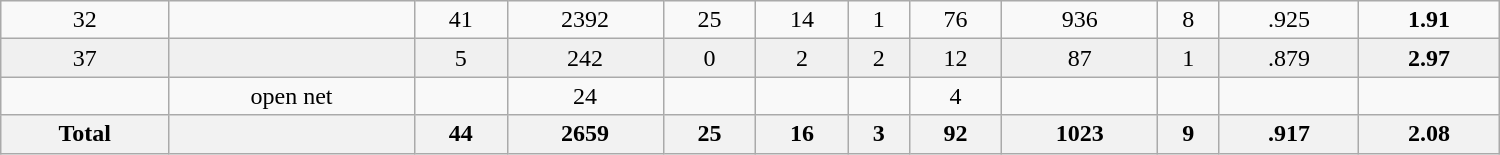<table class="wikitable sortable" width ="1000">
<tr align="center" bgcolor="">
<td>32</td>
<td></td>
<td>41</td>
<td>2392</td>
<td>25</td>
<td>14</td>
<td>1</td>
<td>76</td>
<td>936</td>
<td>8</td>
<td>.925</td>
<td><strong>1.91</strong></td>
</tr>
<tr align="center" bgcolor="#f0f0f0">
<td>37</td>
<td></td>
<td>5</td>
<td>242</td>
<td>0</td>
<td>2</td>
<td>2</td>
<td>12</td>
<td>87</td>
<td>1</td>
<td>.879</td>
<td><strong>2.97</strong></td>
</tr>
<tr align="center" bgcolor="">
<td></td>
<td>open net</td>
<td></td>
<td>24</td>
<td></td>
<td></td>
<td></td>
<td>4</td>
<td></td>
<td></td>
<td></td>
<td></td>
</tr>
<tr>
<th>Total</th>
<th></th>
<th>44</th>
<th>2659</th>
<th>25</th>
<th>16</th>
<th>3</th>
<th>92</th>
<th>1023</th>
<th>9</th>
<th>.917</th>
<th>2.08</th>
</tr>
</table>
